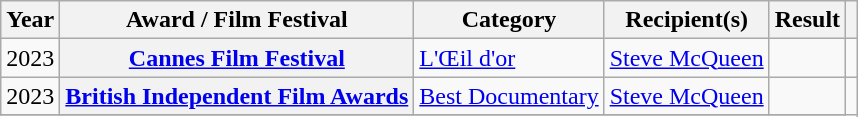<table class="wikitable sortable plainrowheaders">
<tr>
<th>Year</th>
<th>Award / Film Festival</th>
<th>Category</th>
<th>Recipient(s)</th>
<th>Result</th>
<th class="unsortable"></th>
</tr>
<tr>
<td>2023</td>
<th><a href='#'>Cannes Film Festival</a></th>
<td><a href='#'>L'Œil d'or</a></td>
<td><a href='#'>Steve McQueen</a></td>
<td></td>
<td></td>
</tr>
<tr>
<td>2023</td>
<th><a href='#'>British Independent Film Awards</a></th>
<td><a href='#'>Best Documentary</a></td>
<td><a href='#'>Steve McQueen</a></td>
<td></td>
</tr>
<tr>
</tr>
</table>
